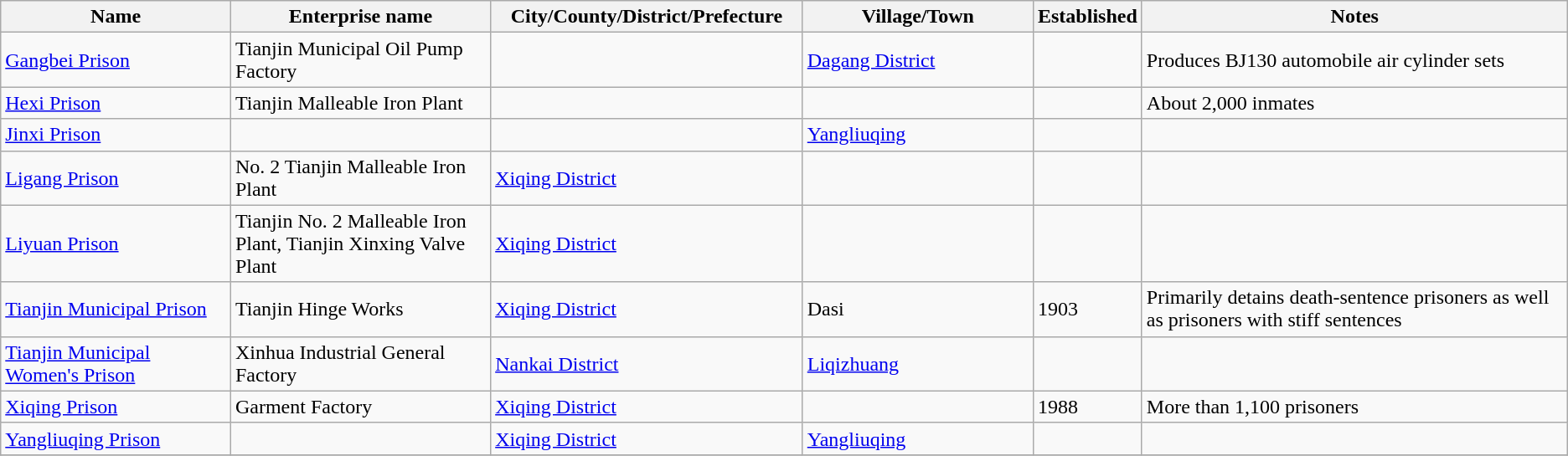<table class="wikitable">
<tr>
<th width=15%>Name</th>
<th width=17%>Enterprise name</th>
<th width=20%>City/County/District/Prefecture</th>
<th width=15%>Village/Town</th>
<th width=5%>Established</th>
<th width=28%>Notes</th>
</tr>
<tr>
<td><a href='#'>Gangbei Prison</a></td>
<td>Tianjin Municipal Oil Pump Factory</td>
<td></td>
<td><a href='#'>Dagang District</a></td>
<td></td>
<td>Produces BJ130 automobile air cylinder sets</td>
</tr>
<tr>
<td><a href='#'>Hexi Prison</a></td>
<td>Tianjin Malleable Iron Plant</td>
<td></td>
<td></td>
<td></td>
<td>About 2,000 inmates</td>
</tr>
<tr>
<td><a href='#'>Jinxi Prison</a></td>
<td></td>
<td></td>
<td><a href='#'>Yangliuqing</a></td>
<td></td>
<td></td>
</tr>
<tr>
<td><a href='#'>Ligang Prison</a></td>
<td>No. 2 Tianjin Malleable Iron Plant</td>
<td><a href='#'>Xiqing District</a></td>
<td></td>
<td></td>
<td></td>
</tr>
<tr>
<td><a href='#'>Liyuan Prison</a></td>
<td>Tianjin No. 2 Malleable Iron Plant, Tianjin Xinxing Valve Plant</td>
<td><a href='#'>Xiqing District</a></td>
<td></td>
<td></td>
<td></td>
</tr>
<tr>
<td><a href='#'>Tianjin Municipal Prison</a></td>
<td>Tianjin Hinge Works</td>
<td><a href='#'>Xiqing District</a></td>
<td>Dasi</td>
<td>1903</td>
<td>Primarily detains death-sentence prisoners as well as prisoners with stiff sentences</td>
</tr>
<tr>
<td><a href='#'>Tianjin Municipal Women's Prison</a></td>
<td>Xinhua Industrial General Factory</td>
<td><a href='#'>Nankai District</a></td>
<td><a href='#'>Liqizhuang</a></td>
<td></td>
<td></td>
</tr>
<tr>
<td><a href='#'>Xiqing Prison</a></td>
<td>Garment Factory</td>
<td><a href='#'>Xiqing District</a></td>
<td></td>
<td>1988</td>
<td>More than 1,100 prisoners</td>
</tr>
<tr>
<td><a href='#'>Yangliuqing Prison</a></td>
<td></td>
<td><a href='#'>Xiqing District</a></td>
<td><a href='#'>Yangliuqing</a></td>
<td></td>
<td></td>
</tr>
<tr>
</tr>
</table>
